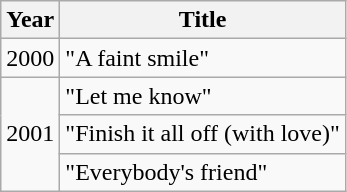<table class="wikitable">
<tr>
<th>Year</th>
<th>Title</th>
</tr>
<tr>
<td>2000</td>
<td>"A faint smile"</td>
</tr>
<tr>
<td rowspan=3>2001</td>
<td>"Let me know"</td>
</tr>
<tr>
<td>"Finish it all off (with love)"</td>
</tr>
<tr>
<td>"Everybody's friend"</td>
</tr>
</table>
